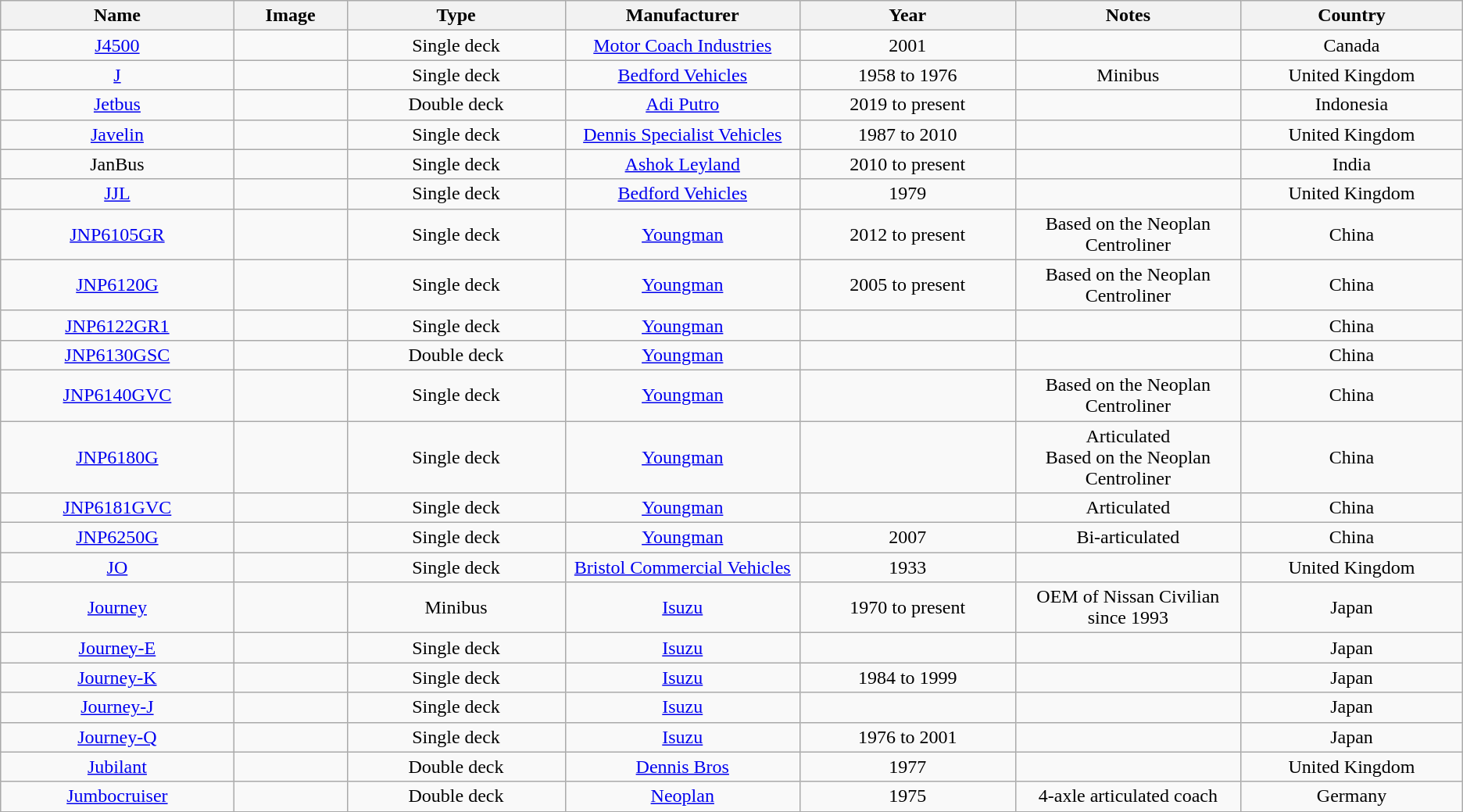<table class="wikitable sortable sticky-header mw-datatable" style=text-align:center;>
<tr>
<th style="width:15em;">Name</th>
<th style="width:7em;">Image</th>
<th style="width:15em;">Type</th>
<th style="width:15em;">Manufacturer</th>
<th style="width:15em;">Year</th>
<th class="unsortable", style="width:15em;">Notes</th>
<th style="width:15em;">Country</th>
</tr>
<tr>
<td><a href='#'>J4500</a></td>
<td></td>
<td>Single deck</td>
<td><a href='#'>Motor Coach Industries</a></td>
<td>2001</td>
<td></td>
<td>Canada</td>
</tr>
<tr>
<td><a href='#'>J</a></td>
<td></td>
<td>Single deck</td>
<td><a href='#'>Bedford Vehicles</a></td>
<td>1958 to 1976</td>
<td>Minibus</td>
<td>United Kingdom</td>
</tr>
<tr>
<td><a href='#'>Jetbus</a></td>
<td></td>
<td>Double deck</td>
<td><a href='#'>Adi Putro</a></td>
<td>2019 to present</td>
<td></td>
<td>Indonesia</td>
</tr>
<tr>
<td><a href='#'>Javelin</a></td>
<td></td>
<td>Single deck</td>
<td><a href='#'>Dennis Specialist Vehicles</a></td>
<td>1987 to 2010</td>
<td></td>
<td>United Kingdom</td>
</tr>
<tr>
<td>JanBus</td>
<td></td>
<td>Single deck</td>
<td><a href='#'>Ashok Leyland</a></td>
<td>2010 to present</td>
<td></td>
<td>India</td>
</tr>
<tr>
<td><a href='#'>JJL</a></td>
<td></td>
<td>Single deck</td>
<td><a href='#'>Bedford Vehicles</a></td>
<td>1979</td>
<td></td>
<td>United Kingdom</td>
</tr>
<tr>
<td><a href='#'>JNP6105GR</a></td>
<td></td>
<td>Single deck</td>
<td><a href='#'>Youngman</a></td>
<td>2012 to present</td>
<td>Based on the Neoplan Centroliner</td>
<td>China</td>
</tr>
<tr>
<td><a href='#'>JNP6120G</a></td>
<td></td>
<td>Single deck</td>
<td><a href='#'>Youngman</a></td>
<td>2005 to present</td>
<td>Based on the Neoplan Centroliner</td>
<td>China</td>
</tr>
<tr>
<td><a href='#'>JNP6122GR1</a></td>
<td></td>
<td>Single deck</td>
<td><a href='#'>Youngman</a></td>
<td></td>
<td></td>
<td>China</td>
</tr>
<tr>
<td><a href='#'>JNP6130GSC</a></td>
<td></td>
<td>Double deck</td>
<td><a href='#'>Youngman</a></td>
<td></td>
<td></td>
<td>China</td>
</tr>
<tr>
<td><a href='#'>JNP6140GVC</a></td>
<td></td>
<td>Single deck</td>
<td><a href='#'>Youngman</a></td>
<td></td>
<td>Based on the Neoplan Centroliner</td>
<td>China</td>
</tr>
<tr>
<td><a href='#'>JNP6180G</a></td>
<td></td>
<td>Single deck</td>
<td><a href='#'>Youngman</a></td>
<td></td>
<td>Articulated<br>Based on the Neoplan Centroliner</td>
<td>China</td>
</tr>
<tr>
<td><a href='#'>JNP6181GVC</a></td>
<td></td>
<td>Single deck</td>
<td><a href='#'>Youngman</a></td>
<td></td>
<td>Articulated</td>
<td>China</td>
</tr>
<tr>
<td><a href='#'>JNP6250G</a></td>
<td></td>
<td>Single deck</td>
<td><a href='#'>Youngman</a></td>
<td>2007</td>
<td>Bi-articulated</td>
<td>China</td>
</tr>
<tr>
<td><a href='#'>JO</a></td>
<td></td>
<td>Single deck</td>
<td><a href='#'>Bristol Commercial Vehicles</a></td>
<td>1933</td>
<td></td>
<td>United Kingdom</td>
</tr>
<tr>
<td><a href='#'>Journey</a></td>
<td></td>
<td>Minibus</td>
<td><a href='#'>Isuzu</a></td>
<td>1970 to present</td>
<td>OEM of Nissan Civilian since 1993</td>
<td>Japan</td>
</tr>
<tr>
<td><a href='#'>Journey-E</a></td>
<td></td>
<td>Single deck</td>
<td><a href='#'>Isuzu</a></td>
<td></td>
<td></td>
<td>Japan</td>
</tr>
<tr>
<td><a href='#'>Journey-K</a></td>
<td></td>
<td>Single deck</td>
<td><a href='#'>Isuzu</a></td>
<td>1984 to 1999</td>
<td></td>
<td>Japan</td>
</tr>
<tr>
<td><a href='#'>Journey-J</a></td>
<td></td>
<td>Single deck</td>
<td><a href='#'>Isuzu</a></td>
<td></td>
<td></td>
<td>Japan</td>
</tr>
<tr>
<td><a href='#'>Journey-Q</a></td>
<td></td>
<td>Single deck</td>
<td><a href='#'>Isuzu</a></td>
<td>1976 to 2001</td>
<td></td>
<td>Japan</td>
</tr>
<tr>
<td><a href='#'>Jubilant</a></td>
<td></td>
<td>Double deck</td>
<td><a href='#'>Dennis Bros</a></td>
<td>1977</td>
<td></td>
<td>United Kingdom</td>
</tr>
<tr>
<td><a href='#'>Jumbocruiser</a></td>
<td></td>
<td>Double deck</td>
<td><a href='#'>Neoplan</a></td>
<td>1975</td>
<td>4-axle articulated coach</td>
<td>Germany</td>
</tr>
<tr>
</tr>
</table>
